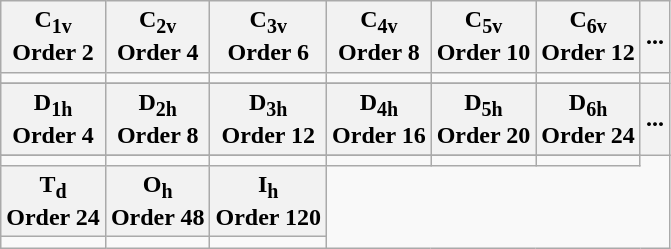<table class="wikitable">
<tr>
<th>C<sub>1v</sub><br>Order 2</th>
<th>C<sub>2v</sub><br>Order 4</th>
<th>C<sub>3v</sub><br>Order 6</th>
<th>C<sub>4v</sub><br>Order 8</th>
<th>C<sub>5v</sub><br>Order 10</th>
<th>C<sub>6v</sub><br>Order 12</th>
<th>...</th>
</tr>
<tr>
<td></td>
<td></td>
<td></td>
<td></td>
<td></td>
<td></td>
</tr>
<tr>
</tr>
<tr>
<th>D<sub>1h</sub><br>Order 4</th>
<th>D<sub>2h</sub><br>Order 8</th>
<th>D<sub>3h</sub><br>Order 12</th>
<th>D<sub>4h</sub><br>Order 16</th>
<th>D<sub>5h</sub><br>Order 20</th>
<th>D<sub>6h</sub><br>Order 24</th>
<th>...</th>
</tr>
<tr>
</tr>
<tr>
<td></td>
<td></td>
<td></td>
<td></td>
<td></td>
<td></td>
</tr>
<tr>
<th>T<sub>d</sub><br>Order 24</th>
<th>O<sub>h</sub><br>Order 48</th>
<th>I<sub>h</sub><br>Order 120</th>
</tr>
<tr>
<td></td>
<td></td>
<td></td>
</tr>
</table>
